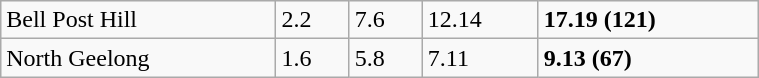<table class="wikitable" style="width:40%; font-size:100%">
<tr>
<td>Bell Post Hill</td>
<td>2.2</td>
<td>7.6</td>
<td>12.14</td>
<td><strong>17.19 (121)</strong></td>
</tr>
<tr>
<td>North Geelong</td>
<td>1.6</td>
<td>5.8</td>
<td>7.11</td>
<td><strong>9.13 (67)</strong></td>
</tr>
</table>
